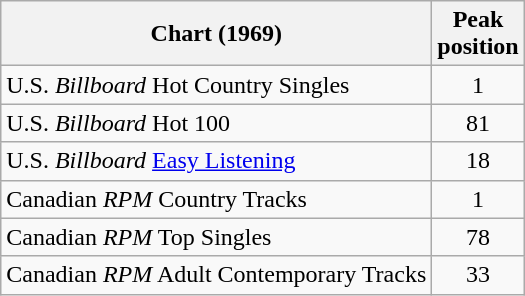<table class="wikitable sortable">
<tr>
<th align="left">Chart (1969)</th>
<th align="center">Peak<br>position</th>
</tr>
<tr>
<td align="left">U.S. <em>Billboard</em> Hot Country Singles</td>
<td align="center">1</td>
</tr>
<tr>
<td align="left">U.S. <em>Billboard</em> Hot 100</td>
<td align="center">81</td>
</tr>
<tr>
<td align="left">U.S. <em>Billboard</em> <a href='#'>Easy Listening</a></td>
<td align="center">18</td>
</tr>
<tr>
<td align="left">Canadian <em>RPM</em> Country Tracks</td>
<td align="center">1</td>
</tr>
<tr>
<td align="left">Canadian <em>RPM</em> Top Singles</td>
<td align="center">78</td>
</tr>
<tr>
<td align="left">Canadian <em>RPM</em> Adult Contemporary Tracks</td>
<td align="center">33</td>
</tr>
</table>
